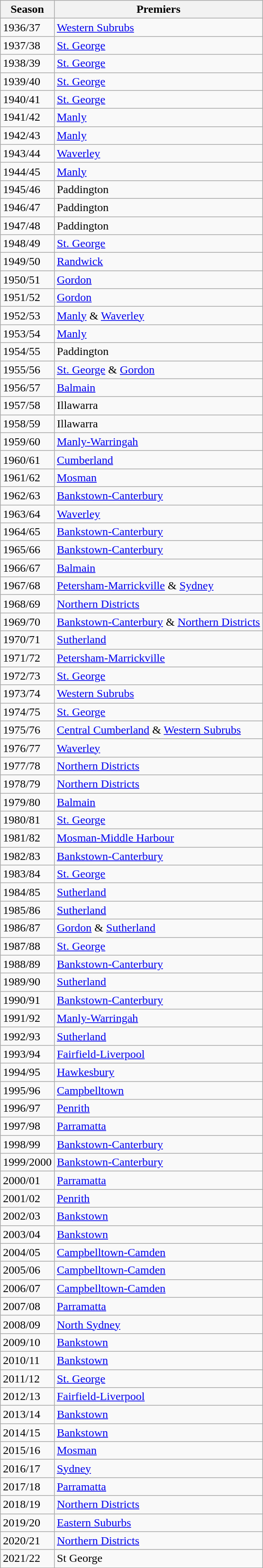<table class="wikitable">
<tr>
<th>Season</th>
<th>Premiers</th>
</tr>
<tr>
<td>1936/37</td>
<td><a href='#'>Western Subrubs</a></td>
</tr>
<tr>
<td>1937/38</td>
<td><a href='#'>St. George</a></td>
</tr>
<tr>
<td>1938/39</td>
<td><a href='#'>St. George</a></td>
</tr>
<tr>
<td>1939/40</td>
<td><a href='#'>St. George</a></td>
</tr>
<tr>
<td>1940/41</td>
<td><a href='#'>St. George</a></td>
</tr>
<tr>
<td>1941/42</td>
<td><a href='#'>Manly</a></td>
</tr>
<tr>
<td>1942/43</td>
<td><a href='#'>Manly</a></td>
</tr>
<tr>
<td>1943/44</td>
<td><a href='#'>Waverley</a></td>
</tr>
<tr>
<td>1944/45</td>
<td><a href='#'>Manly</a></td>
</tr>
<tr>
<td>1945/46</td>
<td>Paddington</td>
</tr>
<tr>
<td>1946/47</td>
<td>Paddington</td>
</tr>
<tr>
<td>1947/48</td>
<td>Paddington</td>
</tr>
<tr>
<td>1948/49</td>
<td><a href='#'>St. George</a></td>
</tr>
<tr>
<td>1949/50</td>
<td><a href='#'>Randwick</a></td>
</tr>
<tr>
<td>1950/51</td>
<td><a href='#'>Gordon</a></td>
</tr>
<tr>
<td>1951/52</td>
<td><a href='#'>Gordon</a></td>
</tr>
<tr>
<td>1952/53</td>
<td><a href='#'>Manly</a> & <a href='#'>Waverley</a></td>
</tr>
<tr>
<td>1953/54</td>
<td><a href='#'>Manly</a></td>
</tr>
<tr>
<td>1954/55</td>
<td>Paddington</td>
</tr>
<tr>
<td>1955/56</td>
<td><a href='#'>St. George</a> & <a href='#'>Gordon</a></td>
</tr>
<tr>
<td>1956/57</td>
<td><a href='#'>Balmain</a></td>
</tr>
<tr>
<td>1957/58</td>
<td>Illawarra</td>
</tr>
<tr>
<td>1958/59</td>
<td>Illawarra</td>
</tr>
<tr>
<td>1959/60</td>
<td><a href='#'>Manly-Warringah</a></td>
</tr>
<tr>
<td>1960/61</td>
<td><a href='#'>Cumberland</a></td>
</tr>
<tr>
<td>1961/62</td>
<td><a href='#'>Mosman</a></td>
</tr>
<tr>
<td>1962/63</td>
<td><a href='#'>Bankstown-Canterbury</a></td>
</tr>
<tr>
<td>1963/64</td>
<td><a href='#'>Waverley</a></td>
</tr>
<tr>
<td>1964/65</td>
<td><a href='#'>Bankstown-Canterbury</a></td>
</tr>
<tr>
<td>1965/66</td>
<td><a href='#'>Bankstown-Canterbury</a></td>
</tr>
<tr>
<td>1966/67</td>
<td><a href='#'>Balmain</a></td>
</tr>
<tr>
<td>1967/68</td>
<td><a href='#'>Petersham-Marrickville</a> & <a href='#'>Sydney</a></td>
</tr>
<tr>
<td>1968/69</td>
<td><a href='#'>Northern Districts</a></td>
</tr>
<tr>
<td>1969/70</td>
<td><a href='#'>Bankstown-Canterbury</a> & <a href='#'>Northern Districts</a></td>
</tr>
<tr>
<td>1970/71</td>
<td><a href='#'>Sutherland</a></td>
</tr>
<tr>
<td>1971/72</td>
<td><a href='#'>Petersham-Marrickville</a></td>
</tr>
<tr>
<td>1972/73</td>
<td><a href='#'>St. George</a></td>
</tr>
<tr>
<td>1973/74</td>
<td><a href='#'>Western Subrubs</a></td>
</tr>
<tr>
<td>1974/75</td>
<td><a href='#'>St. George</a></td>
</tr>
<tr>
<td>1975/76</td>
<td><a href='#'>Central Cumberland</a> & <a href='#'>Western Subrubs</a></td>
</tr>
<tr>
<td>1976/77</td>
<td><a href='#'>Waverley</a></td>
</tr>
<tr>
<td>1977/78</td>
<td><a href='#'>Northern Districts</a></td>
</tr>
<tr>
<td>1978/79</td>
<td><a href='#'>Northern Districts</a></td>
</tr>
<tr>
<td>1979/80</td>
<td><a href='#'>Balmain</a></td>
</tr>
<tr>
<td>1980/81</td>
<td><a href='#'>St. George</a></td>
</tr>
<tr>
<td>1981/82</td>
<td><a href='#'>Mosman-Middle Harbour</a></td>
</tr>
<tr>
<td>1982/83</td>
<td><a href='#'>Bankstown-Canterbury</a></td>
</tr>
<tr>
<td>1983/84</td>
<td><a href='#'>St. George</a></td>
</tr>
<tr>
<td>1984/85</td>
<td><a href='#'>Sutherland</a></td>
</tr>
<tr>
<td>1985/86</td>
<td><a href='#'>Sutherland</a></td>
</tr>
<tr>
<td>1986/87</td>
<td><a href='#'>Gordon</a> & <a href='#'>Sutherland</a></td>
</tr>
<tr>
<td>1987/88</td>
<td><a href='#'>St. George</a></td>
</tr>
<tr>
<td>1988/89</td>
<td><a href='#'>Bankstown-Canterbury</a></td>
</tr>
<tr>
<td>1989/90</td>
<td><a href='#'>Sutherland</a></td>
</tr>
<tr>
<td>1990/91</td>
<td><a href='#'>Bankstown-Canterbury</a></td>
</tr>
<tr>
<td>1991/92</td>
<td><a href='#'>Manly-Warringah</a></td>
</tr>
<tr>
<td>1992/93</td>
<td><a href='#'>Sutherland</a></td>
</tr>
<tr>
<td>1993/94</td>
<td><a href='#'>Fairfield-Liverpool</a></td>
</tr>
<tr>
<td>1994/95</td>
<td><a href='#'>Hawkesbury</a></td>
</tr>
<tr>
<td>1995/96</td>
<td><a href='#'>Campbelltown</a></td>
</tr>
<tr>
<td>1996/97</td>
<td><a href='#'>Penrith</a></td>
</tr>
<tr>
<td>1997/98</td>
<td><a href='#'>Parramatta</a></td>
</tr>
<tr>
<td>1998/99</td>
<td><a href='#'>Bankstown-Canterbury</a></td>
</tr>
<tr>
<td>1999/2000</td>
<td><a href='#'>Bankstown-Canterbury</a></td>
</tr>
<tr>
<td>2000/01</td>
<td><a href='#'>Parramatta</a></td>
</tr>
<tr>
<td>2001/02</td>
<td><a href='#'>Penrith</a></td>
</tr>
<tr>
<td>2002/03</td>
<td><a href='#'>Bankstown</a></td>
</tr>
<tr>
<td>2003/04</td>
<td><a href='#'>Bankstown</a></td>
</tr>
<tr>
<td>2004/05</td>
<td><a href='#'>Campbelltown-Camden</a></td>
</tr>
<tr>
<td>2005/06</td>
<td><a href='#'>Campbelltown-Camden</a></td>
</tr>
<tr>
<td>2006/07</td>
<td><a href='#'>Campbelltown-Camden</a></td>
</tr>
<tr>
<td>2007/08</td>
<td><a href='#'>Parramatta</a></td>
</tr>
<tr>
<td>2008/09</td>
<td><a href='#'>North Sydney</a></td>
</tr>
<tr>
<td>2009/10</td>
<td><a href='#'>Bankstown</a></td>
</tr>
<tr>
<td>2010/11</td>
<td><a href='#'>Bankstown</a></td>
</tr>
<tr>
<td>2011/12</td>
<td><a href='#'>St. George</a></td>
</tr>
<tr>
<td>2012/13</td>
<td><a href='#'>Fairfield-Liverpool</a></td>
</tr>
<tr>
<td>2013/14</td>
<td><a href='#'>Bankstown</a></td>
</tr>
<tr>
<td>2014/15</td>
<td><a href='#'>Bankstown</a></td>
</tr>
<tr>
<td>2015/16</td>
<td><a href='#'>Mosman</a></td>
</tr>
<tr>
<td>2016/17</td>
<td><a href='#'>Sydney</a></td>
</tr>
<tr>
<td>2017/18</td>
<td><a href='#'>Parramatta</a></td>
</tr>
<tr>
<td>2018/19</td>
<td><a href='#'>Northern Districts</a></td>
</tr>
<tr>
<td>2019/20</td>
<td><a href='#'>Eastern Suburbs</a></td>
</tr>
<tr>
<td>2020/21</td>
<td><a href='#'>Northern Districts</a></td>
</tr>
<tr>
<td>2021/22</td>
<td>St George</td>
</tr>
</table>
